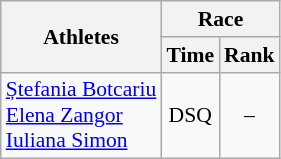<table class="wikitable" border="1" style="font-size:90%">
<tr>
<th rowspan=2>Athletes</th>
<th colspan=2>Race</th>
</tr>
<tr>
<th>Time</th>
<th>Rank</th>
</tr>
<tr>
<td><a href='#'>Ștefania Botcariu</a><br><a href='#'>Elena Zangor</a><br><a href='#'>Iuliana Simon</a></td>
<td align=center>DSQ</td>
<td align=center>–</td>
</tr>
</table>
